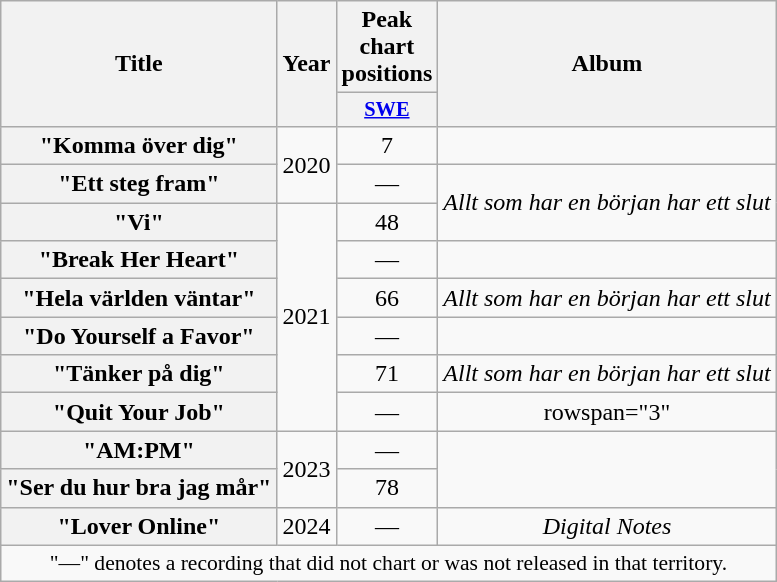<table class="wikitable plainrowheaders" style="text-align:center;">
<tr>
<th scope="col" rowspan="2">Title</th>
<th scope="col" rowspan="2">Year</th>
<th scope="col" colspan="1">Peak chart positions</th>
<th scope="col" rowspan="2">Album</th>
</tr>
<tr>
<th scope="col" style="width:3em;font-size:85%;"><a href='#'>SWE</a><br></th>
</tr>
<tr>
<th scope="row">"Komma över dig"<br></th>
<td rowspan="2">2020</td>
<td>7</td>
<td></td>
</tr>
<tr>
<th scope="row">"Ett steg fram"</th>
<td>—</td>
<td rowspan="2"><em>Allt som har en början har ett slut</em></td>
</tr>
<tr>
<th scope="row">"Vi"</th>
<td rowspan="6">2021</td>
<td>48</td>
</tr>
<tr>
<th scope="row">"Break Her Heart"</th>
<td>—</td>
<td></td>
</tr>
<tr>
<th scope="row">"Hela världen väntar"<br></th>
<td>66<br></td>
<td><em>Allt som har en början har ett slut</em></td>
</tr>
<tr>
<th scope="row">"Do Yourself a Favor"</th>
<td>—</td>
<td></td>
</tr>
<tr>
<th scope="row">"Tänker på dig"</th>
<td>71<br></td>
<td><em>Allt som har en början har ett slut</em></td>
</tr>
<tr>
<th scope="row">"Quit Your Job"</th>
<td>—</td>
<td>rowspan="3" </td>
</tr>
<tr>
<th scope="row">"AM:PM"<br></th>
<td rowspan="2">2023</td>
<td>—</td>
</tr>
<tr>
<th scope="row">"Ser du hur bra jag mår"</th>
<td>78<br></td>
</tr>
<tr>
<th scope="row">"Lover Online"<br></th>
<td>2024</td>
<td>—</td>
<td><em>Digital Notes</em></td>
</tr>
<tr>
<td colspan="4" style="font-size:90%">"—" denotes a recording that did not chart or was not released in that territory.</td>
</tr>
</table>
